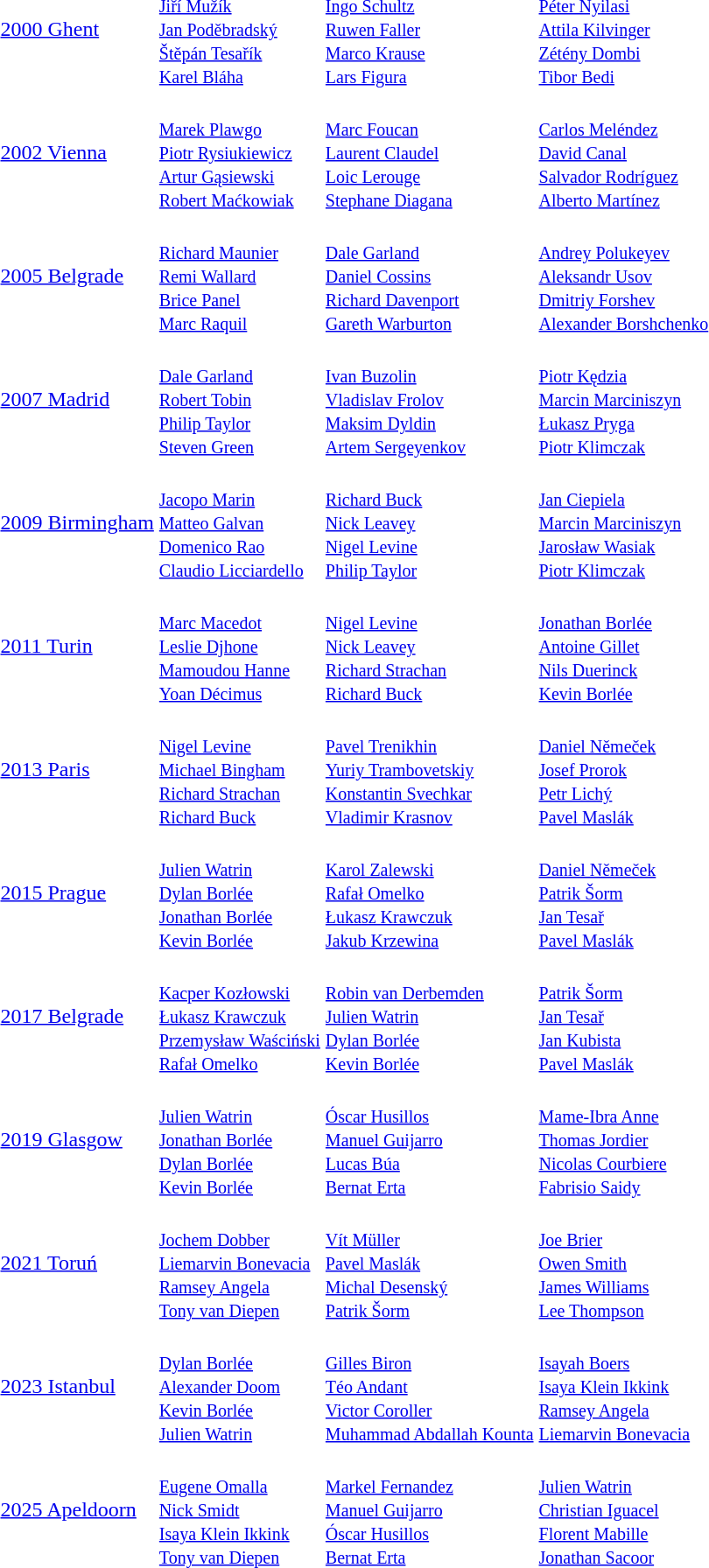<table>
<tr>
<td><a href='#'>2000 Ghent</a><br></td>
<td><br><small><a href='#'>Jiří Mužík</a><br><a href='#'>Jan Poděbradský</a><br><a href='#'>Štěpán Tesařík</a><br><a href='#'>Karel Bláha</a></small></td>
<td><br><small><a href='#'>Ingo Schultz</a><br><a href='#'>Ruwen Faller</a><br><a href='#'>Marco Krause</a><br><a href='#'>Lars Figura</a></small></td>
<td><br><small><a href='#'>Péter Nyilasi</a><br><a href='#'>Attila Kilvinger</a><br><a href='#'>Zétény Dombi</a><br><a href='#'>Tibor Bedi</a></small></td>
</tr>
<tr>
<td><a href='#'>2002 Vienna</a><br></td>
<td><br><small><a href='#'>Marek Plawgo</a><br><a href='#'>Piotr Rysiukiewicz</a><br><a href='#'>Artur Gąsiewski</a><br><a href='#'>Robert Maćkowiak</a></small></td>
<td><br><small><a href='#'>Marc Foucan</a><br><a href='#'>Laurent Claudel</a><br><a href='#'>Loic Lerouge</a><br><a href='#'>Stephane Diagana</a></small></td>
<td><br><small><a href='#'>Carlos Meléndez</a><br><a href='#'>David Canal</a><br><a href='#'>Salvador Rodríguez</a><br><a href='#'>Alberto Martínez</a></small></td>
</tr>
<tr>
<td><a href='#'>2005 Belgrade</a><br></td>
<td><br><small><a href='#'>Richard Maunier</a><br><a href='#'>Remi Wallard</a><br><a href='#'>Brice Panel</a><br><a href='#'>Marc Raquil</a></small></td>
<td><br><small><a href='#'>Dale Garland</a><br><a href='#'>Daniel Cossins</a><br><a href='#'>Richard Davenport</a><br><a href='#'>Gareth Warburton</a></small></td>
<td><br><small><a href='#'>Andrey Polukeyev</a><br><a href='#'>Aleksandr Usov</a><br><a href='#'>Dmitriy Forshev</a><br><a href='#'>Alexander Borshchenko</a></small></td>
</tr>
<tr>
<td><a href='#'>2007 Madrid</a><br></td>
<td><br><small><a href='#'>Dale Garland</a><br><a href='#'>Robert Tobin</a><br><a href='#'>Philip Taylor</a><br><a href='#'>Steven Green</a></small></td>
<td><br><small><a href='#'>Ivan Buzolin</a><br><a href='#'>Vladislav Frolov</a><br><a href='#'>Maksim Dyldin</a><br><a href='#'>Artem Sergeyenkov</a></small></td>
<td><br><small><a href='#'>Piotr Kędzia</a><br><a href='#'>Marcin Marciniszyn</a><br><a href='#'>Łukasz Pryga</a><br><a href='#'>Piotr Klimczak</a></small></td>
</tr>
<tr>
<td><a href='#'>2009 Birmingham</a><br></td>
<td><br><small><a href='#'>Jacopo Marin</a><br><a href='#'>Matteo Galvan</a><br><a href='#'>Domenico Rao</a><br><a href='#'>Claudio Licciardello</a></small></td>
<td><br><small><a href='#'>Richard Buck</a><br><a href='#'>Nick Leavey</a><br><a href='#'>Nigel Levine</a><br><a href='#'>Philip Taylor</a></small></td>
<td><br><small><a href='#'>Jan Ciepiela</a><br><a href='#'>Marcin Marciniszyn</a><br><a href='#'>Jarosław Wasiak</a><br><a href='#'>Piotr Klimczak</a></small></td>
</tr>
<tr>
<td><a href='#'>2011 Turin</a><br></td>
<td><br><small><a href='#'>Marc Macedot</a><br><a href='#'>Leslie Djhone</a><br><a href='#'>Mamoudou Hanne</a><br><a href='#'>Yoan Décimus</a></small></td>
<td><br><small><a href='#'>Nigel Levine</a><br><a href='#'>Nick Leavey</a><br><a href='#'>Richard Strachan</a><br><a href='#'>Richard Buck</a></small></td>
<td><br><small><a href='#'>Jonathan Borlée</a><br><a href='#'>Antoine Gillet</a><br><a href='#'>Nils Duerinck</a><br><a href='#'>Kevin Borlée</a></small></td>
</tr>
<tr>
<td><a href='#'>2013 Paris</a><br></td>
<td><br><small><a href='#'>Nigel Levine</a><br><a href='#'>Michael Bingham</a><br><a href='#'>Richard Strachan</a><br><a href='#'>Richard Buck</a></small></td>
<td><br><small><a href='#'>Pavel Trenikhin</a><br><a href='#'>Yuriy Trambovetskiy</a><br><a href='#'>Konstantin Svechkar</a><br><a href='#'>Vladimir Krasnov</a></small></td>
<td><br><small><a href='#'>Daniel Němeček</a><br><a href='#'>Josef Prorok</a><br><a href='#'>Petr Lichý</a><br><a href='#'>Pavel Maslák</a></small></td>
</tr>
<tr>
<td><a href='#'>2015 Prague</a><br></td>
<td><br><small><a href='#'>Julien Watrin</a><br><a href='#'>Dylan Borlée</a><br><a href='#'>Jonathan Borlée</a><br><a href='#'>Kevin Borlée</a></small></td>
<td><br><small><a href='#'>Karol Zalewski</a><br><a href='#'>Rafał Omelko</a><br><a href='#'>Łukasz Krawczuk</a><br><a href='#'>Jakub Krzewina</a></small></td>
<td><br><small><a href='#'>Daniel Němeček</a><br><a href='#'>Patrik Šorm</a><br><a href='#'>Jan Tesař</a><br><a href='#'>Pavel Maslák</a></small></td>
</tr>
<tr>
<td><a href='#'>2017 Belgrade</a><br></td>
<td><br><small><a href='#'>Kacper Kozłowski</a><br><a href='#'>Łukasz Krawczuk</a><br><a href='#'>Przemysław Waściński</a><br><a href='#'>Rafał Omelko</a></small></td>
<td><br><small><a href='#'>Robin van Derbemden</a><br><a href='#'>Julien Watrin</a><br><a href='#'>Dylan Borlée</a><br><a href='#'>Kevin Borlée</a></small></td>
<td><br><small><a href='#'>Patrik Šorm</a><br><a href='#'>Jan Tesař</a><br><a href='#'>Jan Kubista</a><br><a href='#'>Pavel Maslák</a></small></td>
</tr>
<tr>
<td><a href='#'>2019 Glasgow</a><br></td>
<td><br><small><a href='#'>Julien Watrin</a><br><a href='#'>Jonathan Borlée</a><br><a href='#'>Dylan Borlée</a><br><a href='#'>Kevin Borlée</a></small></td>
<td><br><small><a href='#'>Óscar Husillos</a><br><a href='#'>Manuel Guijarro</a><br><a href='#'>Lucas Búa</a><br><a href='#'>Bernat Erta</a></small></td>
<td><br><small><a href='#'>Mame-Ibra Anne</a><br><a href='#'>Thomas Jordier</a><br><a href='#'>Nicolas Courbiere</a><br><a href='#'>Fabrisio Saidy</a></small></td>
</tr>
<tr>
<td><a href='#'>2021 Toruń</a><br></td>
<td><br><small><a href='#'>Jochem Dobber</a><br><a href='#'>Liemarvin Bonevacia</a><br><a href='#'>Ramsey Angela</a><br><a href='#'>Tony van Diepen</a></small></td>
<td><br><small><a href='#'>Vít Müller</a><br><a href='#'>Pavel Maslák</a><br><a href='#'>Michal Desenský</a><br><a href='#'>Patrik Šorm</a></small></td>
<td><br><small><a href='#'>Joe Brier</a><br><a href='#'>Owen Smith</a><br><a href='#'>James Williams</a><br><a href='#'>Lee Thompson</a></small></td>
</tr>
<tr>
<td><a href='#'>2023 Istanbul</a><br></td>
<td><br><small><a href='#'>Dylan Borlée</a><br><a href='#'>Alexander Doom</a><br><a href='#'>Kevin Borlée</a><br><a href='#'>Julien Watrin</a></small></td>
<td><br><small><a href='#'>Gilles Biron</a><br><a href='#'>Téo Andant</a><br><a href='#'>Victor Coroller</a><br><a href='#'>Muhammad Abdallah Kounta</a></small></td>
<td><br><small><a href='#'>Isayah Boers</a><br><a href='#'>Isaya Klein Ikkink</a><br><a href='#'>Ramsey Angela</a><br><a href='#'>Liemarvin Bonevacia</a></small></td>
</tr>
<tr>
<td><a href='#'>2025 Apeldoorn</a><br></td>
<td><br><small><a href='#'>Eugene Omalla</a><br><a href='#'>Nick Smidt</a><br><a href='#'>Isaya Klein Ikkink</a><br><a href='#'>Tony van Diepen</a></small></td>
<td><br><small><a href='#'>Markel Fernandez</a><br><a href='#'>Manuel Guijarro</a><br><a href='#'>Óscar Husillos</a><br><a href='#'>Bernat Erta</a></small></td>
<td><br><small><a href='#'>Julien Watrin</a><br><a href='#'>Christian Iguacel</a><br><a href='#'>Florent Mabille</a><br><a href='#'>Jonathan Sacoor</a></small></td>
</tr>
</table>
